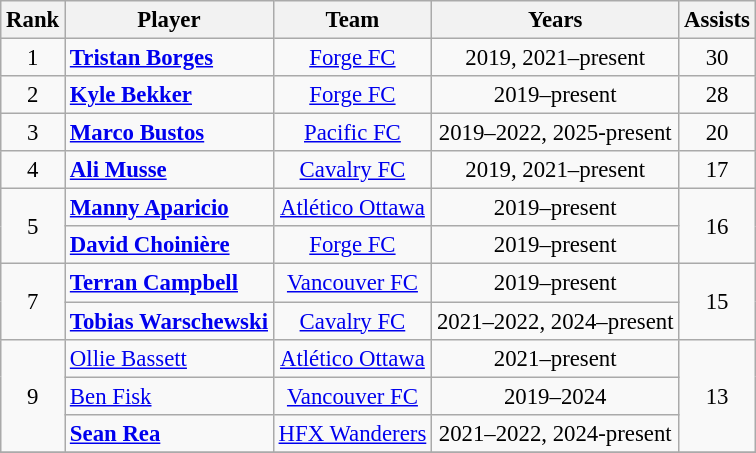<table class="wikitable" style="font-size:95%;">
<tr>
<th>Rank</th>
<th>Player</th>
<th>Team</th>
<th>Years</th>
<th>Assists</th>
</tr>
<tr>
<td align=center rowspan="1">1</td>
<td> <strong><a href='#'>Tristan Borges</a></strong></td>
<td align=center><a href='#'>Forge FC</a></td>
<td align=center>2019, 2021–present</td>
<td align=center rowspan="1">30</td>
</tr>
<tr>
<td align=center rowspan="1">2</td>
<td> <strong><a href='#'>Kyle Bekker</a></strong></td>
<td align=center><a href='#'>Forge FC</a></td>
<td align=center>2019–present</td>
<td align=center rowspan="1">28</td>
</tr>
<tr>
<td align=center rowspan="1">3</td>
<td> <strong><a href='#'>Marco Bustos</a></strong></td>
<td align=center><a href='#'>Pacific FC</a></td>
<td align=center>2019–2022, 2025-present</td>
<td align=center rowspan="1">20</td>
</tr>
<tr>
<td align=center rowspan="1">4</td>
<td> <strong><a href='#'>Ali Musse</a></strong></td>
<td align=center><a href='#'>Cavalry FC</a></td>
<td align=center>2019, 2021–present</td>
<td align=center rowspan="1">17</td>
</tr>
<tr>
<td align=center rowspan="2">5</td>
<td> <strong><a href='#'>Manny Aparicio</a></strong></td>
<td align=center><a href='#'>Atlético Ottawa</a></td>
<td align=center>2019–present</td>
<td align=center rowspan="2">16</td>
</tr>
<tr>
<td> <strong><a href='#'>David Choinière</a></strong></td>
<td align=center><a href='#'>Forge FC</a></td>
<td align=center>2019–present</td>
</tr>
<tr>
<td align=center rowspan="2">7</td>
<td> <strong><a href='#'>Terran Campbell</a></strong></td>
<td align=center><a href='#'>Vancouver FC</a></td>
<td align=center>2019–present</td>
<td align=center rowspan="2">15</td>
</tr>
<tr>
<td> <strong><a href='#'>Tobias Warschewski</a></strong></td>
<td align=center><a href='#'>Cavalry FC</a></td>
<td align=center>2021–2022, 2024–present</td>
</tr>
<tr>
<td align=center rowspan="3">9</td>
<td> <a href='#'>Ollie Bassett</a></td>
<td align=center><a href='#'>Atlético Ottawa</a></td>
<td align=center>2021–present</td>
<td align=center rowspan="3">13</td>
</tr>
<tr>
<td> <a href='#'>Ben Fisk</a></td>
<td align=center><a href='#'>Vancouver FC</a></td>
<td align=center>2019–2024</td>
</tr>
<tr>
<td> <strong><a href='#'>Sean Rea</a></strong></td>
<td align=center><a href='#'>HFX Wanderers</a></td>
<td align=center>2021–2022, 2024-present</td>
</tr>
<tr>
</tr>
</table>
